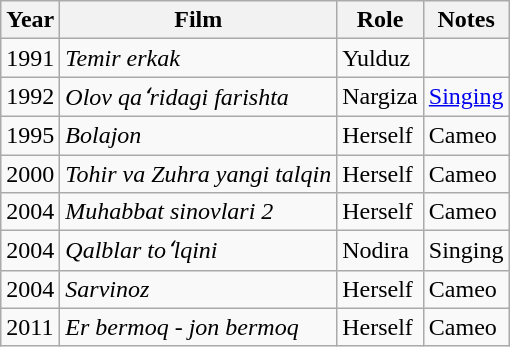<table class="wikitable sortable">
<tr>
<th>Year</th>
<th>Film</th>
<th>Role</th>
<th>Notes</th>
</tr>
<tr>
<td>1991</td>
<td><em>Temir erkak</em></td>
<td>Yulduz</td>
<td></td>
</tr>
<tr>
<td>1992</td>
<td><em>Olov qaʻridagi farishta</em></td>
<td>Nargiza</td>
<td><a href='#'>Singing</a></td>
</tr>
<tr>
<td>1995</td>
<td><em>Bolajon</em></td>
<td>Herself</td>
<td>Cameo</td>
</tr>
<tr>
<td>2000</td>
<td><em>Tohir va Zuhra yangi talqin</em></td>
<td>Herself</td>
<td>Cameo</td>
</tr>
<tr>
<td>2004</td>
<td><em>Muhabbat sinovlari 2</em></td>
<td>Herself</td>
<td>Cameo</td>
</tr>
<tr>
<td>2004</td>
<td><em>Qalblar toʻlqini</em></td>
<td>Nodira</td>
<td>Singing</td>
</tr>
<tr>
<td>2004</td>
<td><em>Sarvinoz</em></td>
<td>Herself</td>
<td>Cameo</td>
</tr>
<tr>
<td>2011</td>
<td><em>Er bermoq - jon bermoq</em></td>
<td>Herself</td>
<td>Cameo</td>
</tr>
</table>
